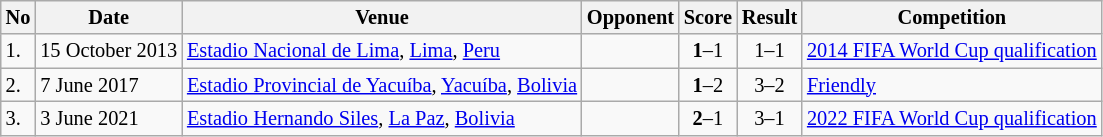<table class="wikitable" style="font-size:85%;">
<tr>
<th>No</th>
<th>Date</th>
<th>Venue</th>
<th>Opponent</th>
<th>Score</th>
<th>Result</th>
<th>Competition</th>
</tr>
<tr>
<td>1.</td>
<td>15 October 2013</td>
<td><a href='#'>Estadio Nacional de Lima</a>, <a href='#'>Lima</a>, <a href='#'>Peru</a></td>
<td></td>
<td align=center><strong>1</strong>–1</td>
<td align=center>1–1</td>
<td><a href='#'>2014 FIFA World Cup qualification</a></td>
</tr>
<tr>
<td>2.</td>
<td>7 June 2017</td>
<td><a href='#'>Estadio Provincial de Yacuíba</a>, <a href='#'>Yacuíba</a>, <a href='#'>Bolivia</a></td>
<td></td>
<td align=center><strong>1</strong>–2</td>
<td align=center>3–2</td>
<td><a href='#'>Friendly</a></td>
</tr>
<tr>
<td>3.</td>
<td>3 June 2021</td>
<td><a href='#'>Estadio Hernando Siles</a>, <a href='#'>La Paz</a>, <a href='#'>Bolivia</a></td>
<td></td>
<td align=center><strong>2</strong>–1</td>
<td align=center>3–1</td>
<td><a href='#'>2022 FIFA World Cup qualification</a></td>
</tr>
</table>
